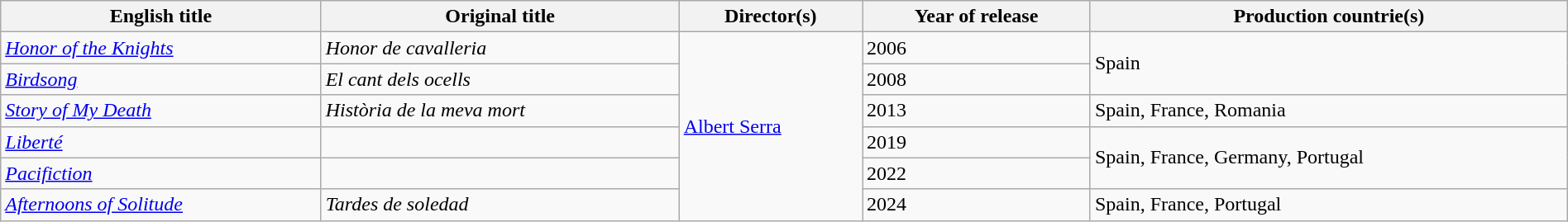<table class="sortable wikitable" style="width:100%; margin-bottom:4px" cellpadding="5">
<tr>
<th scope="col">English title</th>
<th scope="col">Original title</th>
<th scope="col">Director(s)</th>
<th scope="col">Year of release</th>
<th scope="col">Production countrie(s)</th>
</tr>
<tr>
<td><em><a href='#'>Honor of the Knights</a></em></td>
<td><em>Honor de cavalleria</em></td>
<td rowspan="6"><a href='#'>Albert Serra</a></td>
<td>2006</td>
<td rowspan="2">Spain</td>
</tr>
<tr>
<td><em><a href='#'>Birdsong</a></em></td>
<td><em>El cant dels ocells</em></td>
<td>2008</td>
</tr>
<tr>
<td><em><a href='#'>Story of My Death</a></em></td>
<td><em>Història de la meva mort</em></td>
<td>2013</td>
<td>Spain, France, Romania</td>
</tr>
<tr>
<td><em><a href='#'>Liberté</a></em></td>
<td></td>
<td>2019</td>
<td rowspan="2">Spain, France, Germany, Portugal</td>
</tr>
<tr>
<td><em><a href='#'>Pacifiction</a></em></td>
<td></td>
<td>2022</td>
</tr>
<tr>
<td><em><a href='#'>Afternoons of Solitude</a></em></td>
<td><em>Tardes de soledad</em></td>
<td>2024</td>
<td>Spain, France, Portugal</td>
</tr>
</table>
